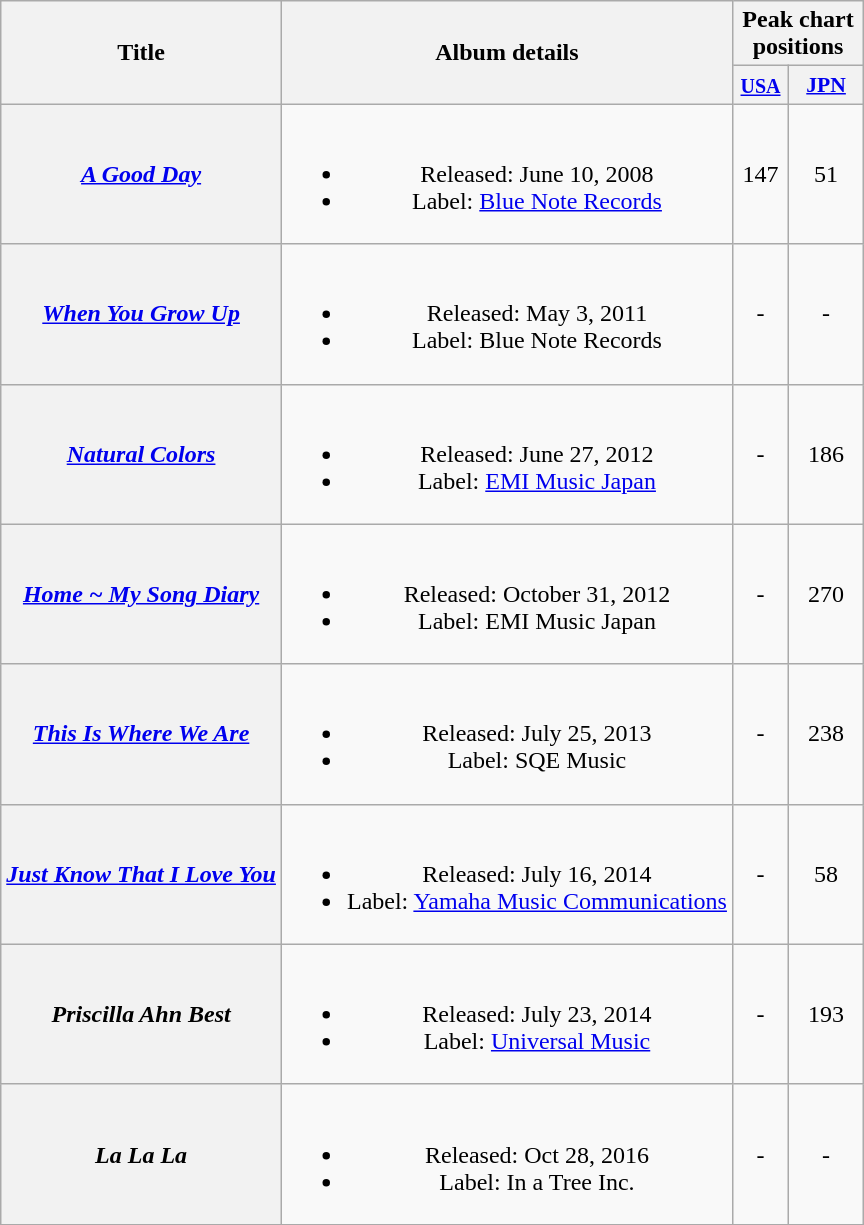<table class="wikitable plainrowheaders" style="text-align:center;">
<tr>
<th scope="col" rowspan="2">Title</th>
<th scope="col" rowspan="2">Album details</th>
<th scope="col" colspan="2" style="width:5em;">Peak chart positions</th>
</tr>
<tr>
<th><small><a href='#'>USA</a></small><br></th>
<th style=width:3em;font-size:90%><a href='#'>JPN</a><br></th>
</tr>
<tr>
<th scope="row"><em><a href='#'>A Good Day</a></em></th>
<td><br><ul><li>Released: June 10, 2008</li><li>Label: <a href='#'>Blue Note Records</a></li></ul></td>
<td>147</td>
<td>51</td>
</tr>
<tr>
<th scope="row"><em><a href='#'>When You Grow Up</a></em></th>
<td><br><ul><li>Released: May 3, 2011</li><li>Label: Blue Note Records</li></ul></td>
<td>-</td>
<td>-</td>
</tr>
<tr>
<th scope="row"><em><a href='#'>Natural Colors</a></em></th>
<td><br><ul><li>Released: June 27, 2012</li><li>Label: <a href='#'>EMI Music Japan</a></li></ul></td>
<td>-</td>
<td>186</td>
</tr>
<tr>
<th scope="row"><em><a href='#'>Home ~ My Song Diary</a></em></th>
<td><br><ul><li>Released: October 31, 2012</li><li>Label: EMI Music Japan</li></ul></td>
<td>-</td>
<td>270</td>
</tr>
<tr>
<th scope="row"><em><a href='#'>This Is Where We Are</a></em></th>
<td><br><ul><li>Released: July 25, 2013</li><li>Label: SQE Music</li></ul></td>
<td>-</td>
<td>238</td>
</tr>
<tr>
<th scope="row"><em><a href='#'>Just Know That I Love You</a></em></th>
<td><br><ul><li>Released: July 16, 2014</li><li>Label: <a href='#'>Yamaha Music Communications</a></li></ul></td>
<td>-</td>
<td>58</td>
</tr>
<tr>
<th scope="row"><em>Priscilla Ahn Best</em></th>
<td><br><ul><li>Released: July 23, 2014</li><li>Label: <a href='#'>Universal Music</a></li></ul></td>
<td>-</td>
<td>193</td>
</tr>
<tr>
<th scope="row"><em>La La La</em></th>
<td><br><ul><li>Released: Oct 28, 2016</li><li>Label: In a Tree Inc.</li></ul></td>
<td>-</td>
<td>-</td>
</tr>
<tr>
</tr>
</table>
